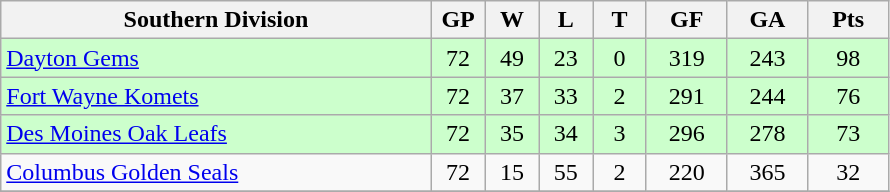<table class="wikitable">
<tr>
<th width="40%">Southern Division</th>
<th width="5%">GP</th>
<th width="5%">W</th>
<th width="5%">L</th>
<th width="5%">T</th>
<th width="7.5%">GF</th>
<th width="7.5%">GA</th>
<th width="7.5%">Pts</th>
</tr>
<tr align="center" bgcolor="#CCFFCC">
<td align="left"><a href='#'>Dayton Gems</a></td>
<td>72</td>
<td>49</td>
<td>23</td>
<td>0</td>
<td>319</td>
<td>243</td>
<td>98</td>
</tr>
<tr align="center" bgcolor="#CCFFCC">
<td align="left"><a href='#'>Fort Wayne Komets</a></td>
<td>72</td>
<td>37</td>
<td>33</td>
<td>2</td>
<td>291</td>
<td>244</td>
<td>76</td>
</tr>
<tr align="center" bgcolor="#CCFFCC">
<td align="left"><a href='#'>Des Moines Oak Leafs</a></td>
<td>72</td>
<td>35</td>
<td>34</td>
<td>3</td>
<td>296</td>
<td>278</td>
<td>73</td>
</tr>
<tr align="center">
<td align="left"><a href='#'>Columbus Golden Seals</a></td>
<td>72</td>
<td>15</td>
<td>55</td>
<td>2</td>
<td>220</td>
<td>365</td>
<td>32</td>
</tr>
<tr align="center">
</tr>
</table>
